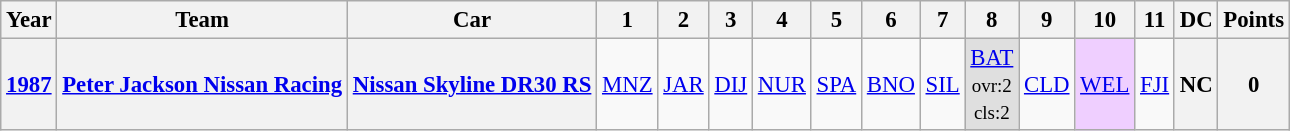<table class="wikitable" style="text-align:center; font-size:95%">
<tr>
<th>Year</th>
<th>Team</th>
<th>Car</th>
<th>1</th>
<th>2</th>
<th>3</th>
<th>4</th>
<th>5</th>
<th>6</th>
<th>7</th>
<th>8</th>
<th>9</th>
<th>10</th>
<th>11</th>
<th>DC</th>
<th>Points</th>
</tr>
<tr>
<th><a href='#'>1987</a></th>
<th> <a href='#'>Peter Jackson Nissan Racing</a></th>
<th><a href='#'>Nissan Skyline DR30 RS</a></th>
<td><a href='#'>MNZ</a></td>
<td><a href='#'>JAR</a></td>
<td><a href='#'>DIJ</a></td>
<td><a href='#'>NUR</a></td>
<td><a href='#'>SPA</a></td>
<td><a href='#'>BNO</a></td>
<td><a href='#'>SIL</a></td>
<td style="background:#dfdfdf;"><a href='#'>BAT</a><br><small>ovr:2<br>cls:2</small></td>
<td><a href='#'>CLD</a></td>
<td style="background:#efcfff;"><a href='#'>WEL</a><br></td>
<td><a href='#'>FJI</a></td>
<th>NC</th>
<th>0</th>
</tr>
</table>
